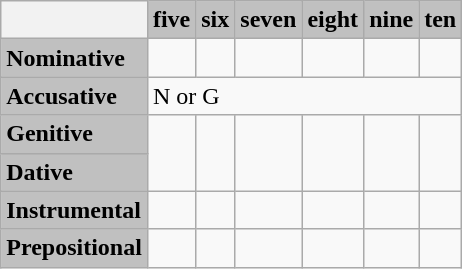<table class="wikitable" style="display: inline-table;">
<tr>
<th></th>
<th style="background:#C0C0C0">five</th>
<th style="background:#C0C0C0">six</th>
<th style="background:#C0C0C0">seven</th>
<th style="background:#C0C0C0">eight</th>
<th style="background:#C0C0C0">nine</th>
<th style="background:#C0C0C0">ten</th>
</tr>
<tr>
<td style="background:#C0C0C0"><strong>Nominative</strong></td>
<td></td>
<td></td>
<td></td>
<td></td>
<td></td>
<td></td>
</tr>
<tr>
<td style="background:#C0C0C0"><strong>Accusative</strong></td>
<td colspan="6">N or G</td>
</tr>
<tr>
<td style="background:#C0C0C0"><strong>Genitive</strong></td>
<td rowspan="2"></td>
<td rowspan="2"></td>
<td rowspan="2"></td>
<td rowspan="2"></td>
<td rowspan="2"></td>
<td rowspan="2"></td>
</tr>
<tr>
<td style="background:#C0C0C0"><strong>Dative</strong></td>
</tr>
<tr>
<td style="background:#C0C0C0"><strong>Instrumental</strong></td>
<td></td>
<td></td>
<td></td>
<td></td>
<td></td>
<td></td>
</tr>
<tr>
<td style="background:#C0C0C0"><strong>Prepositional</strong></td>
<td></td>
<td></td>
<td></td>
<td></td>
<td></td>
<td></td>
</tr>
</table>
